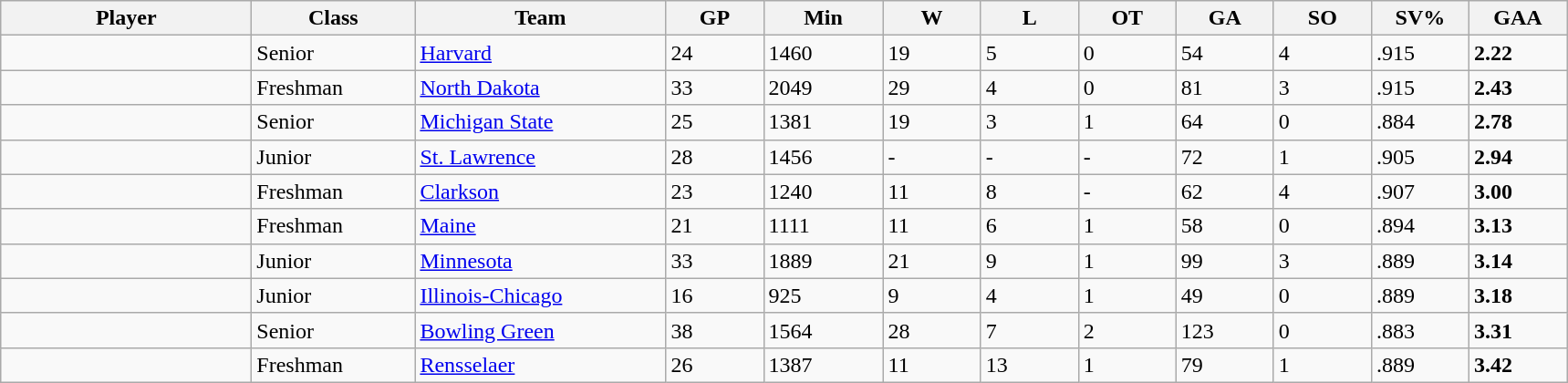<table class="wikitable sortable">
<tr>
<th style="width: 11em;">Player</th>
<th style="width: 7em;">Class</th>
<th style="width: 11em;">Team</th>
<th style="width: 4em;">GP</th>
<th style="width: 5em;">Min</th>
<th style="width: 4em;">W</th>
<th style="width: 4em;">L</th>
<th style="width: 4em;">OT</th>
<th style="width: 4em;">GA</th>
<th style="width: 4em;">SO</th>
<th style="width: 4em;">SV%</th>
<th style="width: 4em;">GAA</th>
</tr>
<tr>
<td></td>
<td>Senior</td>
<td><a href='#'>Harvard</a></td>
<td>24</td>
<td>1460</td>
<td>19</td>
<td>5</td>
<td>0</td>
<td>54</td>
<td>4</td>
<td>.915</td>
<td><strong>2.22</strong></td>
</tr>
<tr>
<td></td>
<td>Freshman</td>
<td><a href='#'>North Dakota</a></td>
<td>33</td>
<td>2049</td>
<td>29</td>
<td>4</td>
<td>0</td>
<td>81</td>
<td>3</td>
<td>.915</td>
<td><strong>2.43</strong></td>
</tr>
<tr>
<td></td>
<td>Senior</td>
<td><a href='#'>Michigan State</a></td>
<td>25</td>
<td>1381</td>
<td>19</td>
<td>3</td>
<td>1</td>
<td>64</td>
<td>0</td>
<td>.884</td>
<td><strong>2.78</strong></td>
</tr>
<tr>
<td></td>
<td>Junior</td>
<td><a href='#'>St. Lawrence</a></td>
<td>28</td>
<td>1456</td>
<td>-</td>
<td>-</td>
<td>-</td>
<td>72</td>
<td>1</td>
<td>.905</td>
<td><strong>2.94</strong></td>
</tr>
<tr>
<td></td>
<td>Freshman</td>
<td><a href='#'>Clarkson</a></td>
<td>23</td>
<td>1240</td>
<td>11</td>
<td>8</td>
<td>-</td>
<td>62</td>
<td>4</td>
<td>.907</td>
<td><strong>3.00</strong></td>
</tr>
<tr>
<td></td>
<td>Freshman</td>
<td><a href='#'>Maine</a></td>
<td>21</td>
<td>1111</td>
<td>11</td>
<td>6</td>
<td>1</td>
<td>58</td>
<td>0</td>
<td>.894</td>
<td><strong>3.13</strong></td>
</tr>
<tr>
<td></td>
<td>Junior</td>
<td><a href='#'>Minnesota</a></td>
<td>33</td>
<td>1889</td>
<td>21</td>
<td>9</td>
<td>1</td>
<td>99</td>
<td>3</td>
<td>.889</td>
<td><strong>3.14</strong></td>
</tr>
<tr>
<td></td>
<td>Junior</td>
<td><a href='#'>Illinois-Chicago</a></td>
<td>16</td>
<td>925</td>
<td>9</td>
<td>4</td>
<td>1</td>
<td>49</td>
<td>0</td>
<td>.889</td>
<td><strong>3.18</strong></td>
</tr>
<tr>
<td></td>
<td>Senior</td>
<td><a href='#'>Bowling Green</a></td>
<td>38</td>
<td>1564</td>
<td>28</td>
<td>7</td>
<td>2</td>
<td>123</td>
<td>0</td>
<td>.883</td>
<td><strong>3.31</strong></td>
</tr>
<tr>
<td></td>
<td>Freshman</td>
<td><a href='#'>Rensselaer</a></td>
<td>26</td>
<td>1387</td>
<td>11</td>
<td>13</td>
<td>1</td>
<td>79</td>
<td>1</td>
<td>.889</td>
<td><strong>3.42</strong></td>
</tr>
</table>
